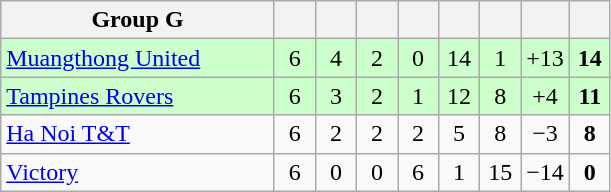<table class="wikitable" style="text-align:center;">
<tr>
<th width=175>Group G</th>
<th width=20></th>
<th width=20></th>
<th width=20></th>
<th width=20></th>
<th width=20></th>
<th width=20></th>
<th width=20></th>
<th width=20></th>
</tr>
<tr bgcolor=ccffcc>
<td align="left"> <a href='#'>Muangthong United</a></td>
<td>6</td>
<td>4</td>
<td>2</td>
<td>0</td>
<td>14</td>
<td>1</td>
<td>+13</td>
<td><strong>14</strong></td>
</tr>
<tr bgcolor=ccffcc>
<td align="left"> <a href='#'>Tampines Rovers</a></td>
<td>6</td>
<td>3</td>
<td>2</td>
<td>1</td>
<td>12</td>
<td>8</td>
<td>+4</td>
<td><strong>11</strong></td>
</tr>
<tr>
<td align="left"> <a href='#'>Ha Noi T&T</a></td>
<td>6</td>
<td>2</td>
<td>2</td>
<td>2</td>
<td>5</td>
<td>8</td>
<td>−3</td>
<td><strong>8</strong></td>
</tr>
<tr>
<td align="left"> <a href='#'>Victory</a></td>
<td>6</td>
<td>0</td>
<td>0</td>
<td>6</td>
<td>1</td>
<td>15</td>
<td>−14</td>
<td><strong>0</strong></td>
</tr>
</table>
